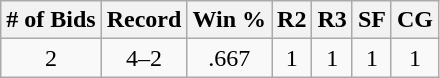<table class="wikitable">
<tr>
<th># of Bids</th>
<th>Record</th>
<th>Win %</th>
<th>R2</th>
<th>R3</th>
<th>SF</th>
<th>CG</th>
</tr>
<tr style="text-align:center;">
<td>2</td>
<td>4–2</td>
<td>.667</td>
<td>1</td>
<td>1</td>
<td>1</td>
<td>1</td>
</tr>
</table>
